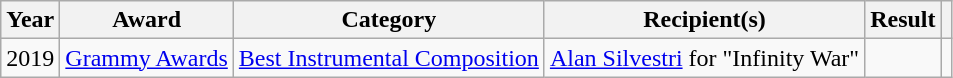<table class="wikitable sortable">
<tr>
<th scope="col">Year</th>
<th scope="col">Award</th>
<th scope="col">Category</th>
<th scope="col">Recipient(s)</th>
<th scope="col">Result</th>
<th scope="col"></th>
</tr>
<tr>
<td>2019</td>
<td><a href='#'>Grammy Awards</a></td>
<td><a href='#'>Best Instrumental Composition</a></td>
<td><a href='#'>Alan Silvestri</a> for "Infinity War"</td>
<td></td>
<td style="text-align:center;"></td>
</tr>
</table>
